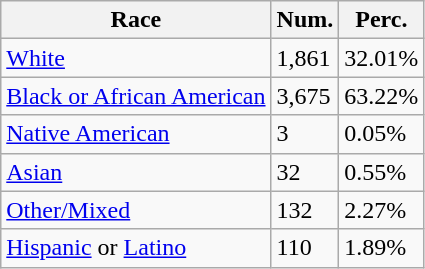<table class="wikitable">
<tr>
<th>Race</th>
<th>Num.</th>
<th>Perc.</th>
</tr>
<tr>
<td><a href='#'>White</a></td>
<td>1,861</td>
<td>32.01%</td>
</tr>
<tr>
<td><a href='#'>Black or African American</a></td>
<td>3,675</td>
<td>63.22%</td>
</tr>
<tr>
<td><a href='#'>Native American</a></td>
<td>3</td>
<td>0.05%</td>
</tr>
<tr>
<td><a href='#'>Asian</a></td>
<td>32</td>
<td>0.55%</td>
</tr>
<tr>
<td><a href='#'>Other/Mixed</a></td>
<td>132</td>
<td>2.27%</td>
</tr>
<tr>
<td><a href='#'>Hispanic</a> or <a href='#'>Latino</a></td>
<td>110</td>
<td>1.89%</td>
</tr>
</table>
